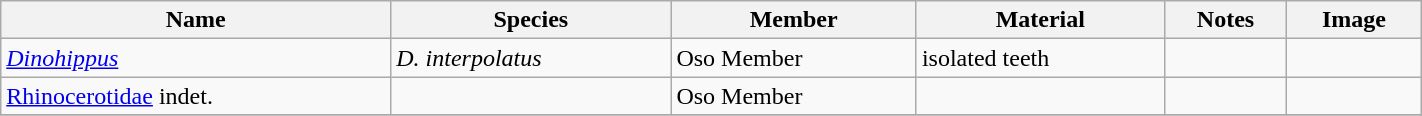<table class="wikitable" align="center" width="75%">
<tr>
<th>Name</th>
<th>Species</th>
<th>Member</th>
<th>Material</th>
<th>Notes</th>
<th>Image</th>
</tr>
<tr>
<td><em><a href='#'>Dinohippus</a></em></td>
<td><em>D. interpolatus</em></td>
<td>Oso Member</td>
<td>isolated teeth</td>
<td></td>
<td></td>
</tr>
<tr>
<td><a href='#'>Rhinocerotidae</a> indet.</td>
<td></td>
<td>Oso Member</td>
<td></td>
<td></td>
<td></td>
</tr>
<tr>
</tr>
</table>
